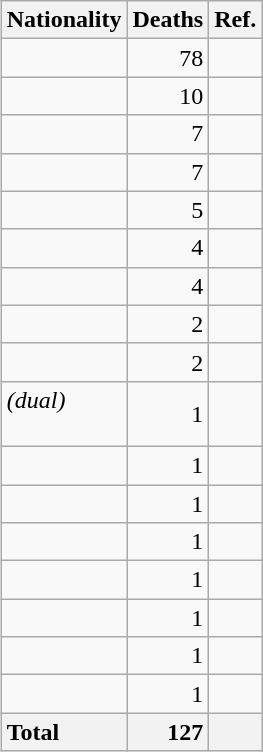<table class="wikitable sortable floatright" style="margin-left:7px; margin-top:0; margin-right:0; clear:right;">
<tr>
<th>Nationality</th>
<th>Deaths</th>
<th><abbr>Ref.</abbr></th>
</tr>
<tr>
<td></td>
<td align=right>78<br></td>
<td></td>
</tr>
<tr>
<td></td>
<td align=right>10</td>
<td></td>
</tr>
<tr>
<td></td>
<td align=right>7</td>
<td></td>
</tr>
<tr>
<td></td>
<td align=right>7</td>
<td></td>
</tr>
<tr>
<td></td>
<td align=right>5</td>
<td></td>
</tr>
<tr>
<td></td>
<td align=right>4</td>
<td></td>
</tr>
<tr>
<td></td>
<td align=right>4</td>
<td></td>
</tr>
<tr>
<td></td>
<td align=right>2</td>
<td></td>
</tr>
<tr>
<td></td>
<td align=right>2</td>
<td></td>
</tr>
<tr>
<td><em>(dual)</em><br> <br></td>
<td align=right>1</td>
<td><br></td>
</tr>
<tr>
<td></td>
<td align=right>1</td>
<td></td>
</tr>
<tr>
<td></td>
<td align=right>1</td>
<td><br></td>
</tr>
<tr>
<td></td>
<td align=right>1</td>
<td></td>
</tr>
<tr>
<td></td>
<td align=right>1</td>
<td></td>
</tr>
<tr>
<td></td>
<td align=right>1</td>
<td></td>
</tr>
<tr>
<td></td>
<td align=right>1</td>
<td></td>
</tr>
<tr>
<td></td>
<td align=right>1</td>
<td></td>
</tr>
<tr>
<th style="text-align:left">Total</th>
<th style="text-align:right">127</th>
<th></th>
</tr>
</table>
